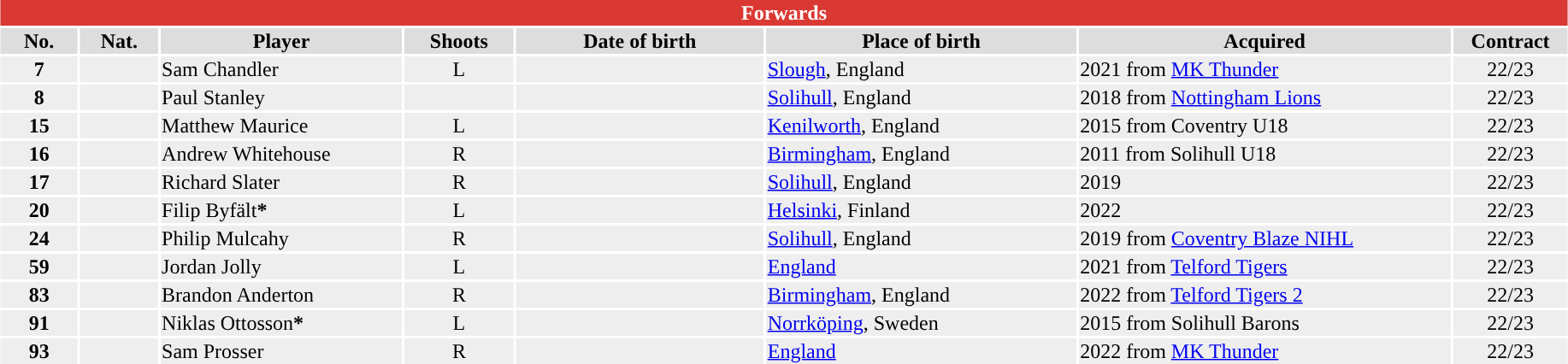<table class="toccolours"  style="width:97%; clear:both; margin:1.5em auto; text-align:center;">
<tr style="background:#ddd;">
<th colspan="11" style="background:#da3832; color:#ffffff;”">Forwards</th>
</tr>
<tr style="background:#ddd;">
<th width=5%>No.</th>
<th width=5%>Nat.</th>
<th !width=22%>Player</th>
<th width=7%>Shoots</th>
<th width=16%>Date of birth</th>
<th width=20%>Place of birth</th>
<th width=24%>Acquired</th>
<td><strong>Contract</strong></td>
</tr>
<tr style="background:#eee;">
<td><strong>7</strong></td>
<td></td>
<td align=left>Sam Chandler</td>
<td>L</td>
<td align=left></td>
<td align=left><a href='#'>Slough</a>, England</td>
<td align=left>2021 from <a href='#'>MK Thunder</a></td>
<td>22/23</td>
</tr>
<tr style="background:#eee;">
<td><strong>8</strong></td>
<td></td>
<td align=left>Paul Stanley</td>
<td></td>
<td align=left></td>
<td align=left><a href='#'>Solihull</a>, England</td>
<td align=left>2018 from <a href='#'>Nottingham Lions</a></td>
<td>22/23</td>
</tr>
<tr style="background:#eee;">
<td><strong>15</strong></td>
<td></td>
<td align=left>Matthew Maurice</td>
<td>L</td>
<td align=left></td>
<td align=left><a href='#'>Kenilworth</a>, England</td>
<td align=left>2015 from Coventry U18</td>
<td>22/23</td>
</tr>
<tr style="background:#eee;">
<td><strong>16</strong></td>
<td></td>
<td align=left>Andrew Whitehouse</td>
<td>R</td>
<td align=left></td>
<td align=left><a href='#'>Birmingham</a>, England</td>
<td align=left>2011 from Solihull U18</td>
<td>22/23</td>
</tr>
<tr style="background:#eee;">
<td><strong>17</strong></td>
<td></td>
<td align=left>Richard Slater</td>
<td>R</td>
<td align=left></td>
<td align=left><a href='#'>Solihull</a>, England</td>
<td align=left>2019</td>
<td>22/23</td>
</tr>
<tr style="background:#eee;">
<td><strong>20</strong></td>
<td></td>
<td align=left>Filip Byfält<strong>*</strong></td>
<td>L</td>
<td align=left></td>
<td align=left><a href='#'>Helsinki</a>, Finland</td>
<td align=left>2022</td>
<td>22/23</td>
</tr>
<tr style="background:#eee;">
<td><strong>24</strong></td>
<td></td>
<td align=left>Philip Mulcahy</td>
<td>R</td>
<td align=left></td>
<td align=left><a href='#'>Solihull</a>, England</td>
<td align=left>2019 from <a href='#'>Coventry Blaze NIHL</a></td>
<td>22/23</td>
</tr>
<tr style="background:#eee;">
<td><strong>59</strong></td>
<td></td>
<td align=left>Jordan Jolly</td>
<td>L</td>
<td align=left></td>
<td align=left><a href='#'>England</a></td>
<td align=left>2021 from <a href='#'>Telford Tigers</a></td>
<td>22/23</td>
</tr>
<tr style="background:#eee;">
<td><strong>83</strong></td>
<td></td>
<td align=left>Brandon Anderton</td>
<td>R</td>
<td align=left></td>
<td align=left><a href='#'>Birmingham</a>, England</td>
<td align=left>2022 from <a href='#'>Telford Tigers 2</a></td>
<td>22/23</td>
</tr>
<tr style="background:#eee;">
<td><strong>91</strong></td>
<td></td>
<td align=left>Niklas Ottosson<strong>*</strong></td>
<td>L</td>
<td align=left></td>
<td align=left><a href='#'>Norrköping</a>, Sweden</td>
<td align=left>2015 from Solihull Barons</td>
<td>22/23</td>
</tr>
<tr style="background:#eee;">
<td><strong>93</strong></td>
<td></td>
<td align=left>Sam Prosser</td>
<td>R</td>
<td align=left></td>
<td align=left><a href='#'>England</a></td>
<td align=left>2022 from <a href='#'>MK Thunder</a></td>
<td>22/23</td>
</tr>
</table>
